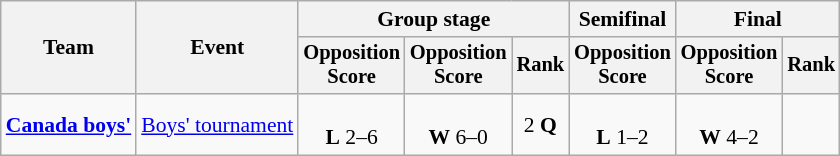<table class="wikitable" style="font-size:90%">
<tr>
<th rowspan=2>Team</th>
<th rowspan=2>Event</th>
<th colspan=3>Group stage</th>
<th>Semifinal</th>
<th colspan=2>Final</th>
</tr>
<tr style="font-size:95%">
<th>Opposition<br>Score</th>
<th>Opposition<br>Score</th>
<th>Rank</th>
<th>Opposition<br>Score</th>
<th>Opposition<br>Score</th>
<th>Rank</th>
</tr>
<tr align=center>
<td align=left><strong><a href='#'>Canada boys'</a></strong></td>
<td align=left><a href='#'>Boys' tournament</a></td>
<td><br><strong>L</strong> 2–6</td>
<td><br><strong>W</strong> 6–0</td>
<td>2 <strong>Q</strong></td>
<td><br><strong>L</strong> 1–2</td>
<td><br><strong>W</strong> 4–2</td>
<td></td>
</tr>
</table>
